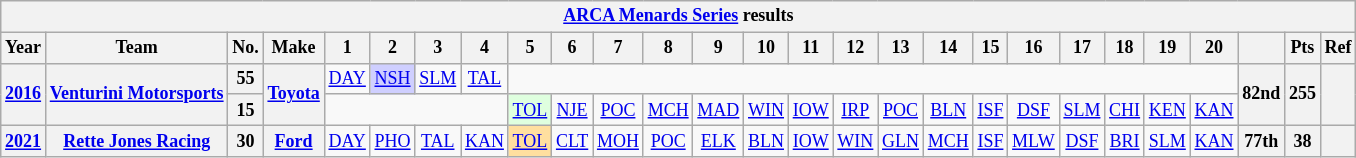<table class="wikitable" style="text-align:center; font-size:75%">
<tr>
<th colspan=48><a href='#'>ARCA Menards Series</a> results</th>
</tr>
<tr>
<th>Year</th>
<th>Team</th>
<th>No.</th>
<th>Make</th>
<th>1</th>
<th>2</th>
<th>3</th>
<th>4</th>
<th>5</th>
<th>6</th>
<th>7</th>
<th>8</th>
<th>9</th>
<th>10</th>
<th>11</th>
<th>12</th>
<th>13</th>
<th>14</th>
<th>15</th>
<th>16</th>
<th>17</th>
<th>18</th>
<th>19</th>
<th>20</th>
<th></th>
<th>Pts</th>
<th>Ref</th>
</tr>
<tr>
<th rowspan=2><a href='#'>2016</a></th>
<th rowspan=2><a href='#'>Venturini Motorsports</a></th>
<th>55</th>
<th rowspan=2><a href='#'>Toyota</a></th>
<td><a href='#'>DAY</a></td>
<td style="background:#CFCFFF;"><a href='#'>NSH</a><br></td>
<td><a href='#'>SLM</a></td>
<td><a href='#'>TAL</a></td>
<td colspan=16></td>
<th rowspan=2>82nd</th>
<th rowspan=2>255</th>
<th rowspan=2></th>
</tr>
<tr>
<th>15</th>
<td colspan=4></td>
<td style="background:#DFFFDF;"><a href='#'>TOL</a><br></td>
<td><a href='#'>NJE</a></td>
<td><a href='#'>POC</a></td>
<td><a href='#'>MCH</a></td>
<td><a href='#'>MAD</a></td>
<td><a href='#'>WIN</a></td>
<td><a href='#'>IOW</a></td>
<td><a href='#'>IRP</a></td>
<td><a href='#'>POC</a></td>
<td><a href='#'>BLN</a></td>
<td><a href='#'>ISF</a></td>
<td><a href='#'>DSF</a></td>
<td><a href='#'>SLM</a></td>
<td><a href='#'>CHI</a></td>
<td><a href='#'>KEN</a></td>
<td><a href='#'>KAN</a></td>
</tr>
<tr>
<th><a href='#'>2021</a></th>
<th><a href='#'>Rette Jones Racing</a></th>
<th>30</th>
<th><a href='#'>Ford</a></th>
<td><a href='#'>DAY</a></td>
<td><a href='#'>PHO</a></td>
<td><a href='#'>TAL</a></td>
<td><a href='#'>KAN</a></td>
<td style="background:#FFDF9F;"><a href='#'>TOL</a><br></td>
<td><a href='#'>CLT</a></td>
<td><a href='#'>MOH</a></td>
<td><a href='#'>POC</a></td>
<td><a href='#'>ELK</a></td>
<td><a href='#'>BLN</a></td>
<td><a href='#'>IOW</a></td>
<td><a href='#'>WIN</a></td>
<td><a href='#'>GLN</a></td>
<td><a href='#'>MCH</a></td>
<td><a href='#'>ISF</a></td>
<td><a href='#'>MLW</a></td>
<td><a href='#'>DSF</a></td>
<td><a href='#'>BRI</a></td>
<td><a href='#'>SLM</a></td>
<td><a href='#'>KAN</a></td>
<th>77th</th>
<th>38</th>
<th></th>
</tr>
</table>
